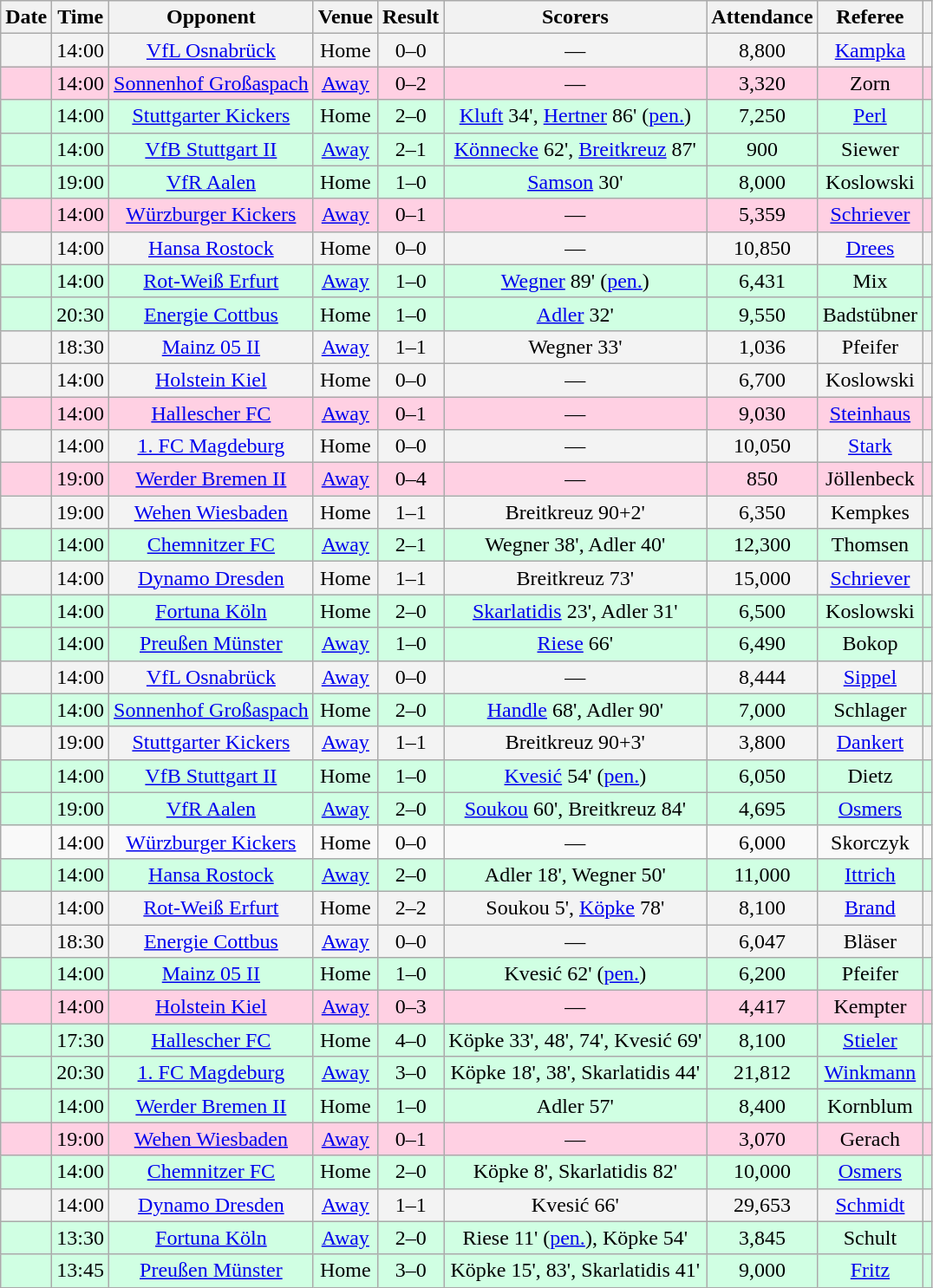<table class="wikitable sortable" style="text-align:center">
<tr>
<th>Date</th>
<th>Time</th>
<th>Opponent</th>
<th>Venue</th>
<th>Result</th>
<th class="unsortable">Scorers</th>
<th>Attendance</th>
<th class="unsortable">Referee</th>
<th class="unsortable"></th>
</tr>
<tr style="background-color:#f3f3f3;">
<td></td>
<td>14:00</td>
<td><a href='#'>VfL Osnabrück</a></td>
<td>Home</td>
<td>0–0</td>
<td>—</td>
<td>8,800</td>
<td><a href='#'>Kampka</a></td>
<td></td>
</tr>
<tr style="background-color:#ffd0e3;">
<td></td>
<td>14:00</td>
<td><a href='#'>Sonnenhof Großaspach</a></td>
<td><a href='#'>Away</a></td>
<td>0–2</td>
<td>—</td>
<td>3,320</td>
<td>Zorn</td>
<td></td>
</tr>
<tr style="background-color:#d0ffe3;">
<td></td>
<td>14:00</td>
<td><a href='#'>Stuttgarter Kickers</a></td>
<td>Home</td>
<td>2–0</td>
<td><a href='#'>Kluft</a> 34', <a href='#'>Hertner</a> 86' (<a href='#'>pen.</a>)</td>
<td>7,250</td>
<td><a href='#'>Perl</a></td>
<td></td>
</tr>
<tr style="background-color:#d0ffe3;">
<td></td>
<td>14:00</td>
<td><a href='#'>VfB Stuttgart II</a></td>
<td><a href='#'>Away</a></td>
<td>2–1</td>
<td><a href='#'>Könnecke</a> 62', <a href='#'>Breitkreuz</a> 87'</td>
<td>900</td>
<td>Siewer</td>
<td></td>
</tr>
<tr style="background-color:#d0ffe3;">
<td></td>
<td>19:00</td>
<td><a href='#'>VfR Aalen</a></td>
<td>Home</td>
<td>1–0</td>
<td><a href='#'>Samson</a> 30'</td>
<td>8,000</td>
<td>Koslowski</td>
<td></td>
</tr>
<tr style="background-color:#ffd0e3;">
<td></td>
<td>14:00</td>
<td><a href='#'>Würzburger Kickers</a></td>
<td><a href='#'>Away</a></td>
<td>0–1</td>
<td>—</td>
<td>5,359</td>
<td><a href='#'>Schriever</a></td>
<td></td>
</tr>
<tr style="background-color:#f3f3f3;">
<td></td>
<td>14:00</td>
<td><a href='#'>Hansa Rostock</a></td>
<td>Home</td>
<td>0–0</td>
<td>—</td>
<td>10,850</td>
<td><a href='#'>Drees</a></td>
<td></td>
</tr>
<tr style="background-color:#d0ffe3;">
<td></td>
<td>14:00</td>
<td><a href='#'>Rot-Weiß Erfurt</a></td>
<td><a href='#'>Away</a></td>
<td>1–0</td>
<td><a href='#'>Wegner</a> 89' (<a href='#'>pen.</a>)</td>
<td>6,431</td>
<td>Mix</td>
<td></td>
</tr>
<tr style="background-color:#d0ffe3;">
<td></td>
<td>20:30</td>
<td><a href='#'>Energie Cottbus</a></td>
<td>Home</td>
<td>1–0</td>
<td><a href='#'>Adler</a> 32'</td>
<td>9,550</td>
<td>Badstübner</td>
<td></td>
</tr>
<tr style="background-color:#f3f3f3;">
<td></td>
<td>18:30</td>
<td><a href='#'>Mainz 05 II</a></td>
<td><a href='#'>Away</a></td>
<td>1–1</td>
<td>Wegner 33'</td>
<td>1,036</td>
<td>Pfeifer</td>
<td></td>
</tr>
<tr style="background-color:#f3f3f3;">
<td></td>
<td>14:00</td>
<td><a href='#'>Holstein Kiel</a></td>
<td>Home</td>
<td>0–0</td>
<td>—</td>
<td>6,700</td>
<td>Koslowski</td>
<td></td>
</tr>
<tr style="background-color:#ffd0e3;">
<td></td>
<td>14:00</td>
<td><a href='#'>Hallescher FC</a></td>
<td><a href='#'>Away</a></td>
<td>0–1</td>
<td>—</td>
<td>9,030</td>
<td><a href='#'>Steinhaus</a></td>
<td></td>
</tr>
<tr style="background-color:#f3f3f3;">
<td></td>
<td>14:00</td>
<td><a href='#'>1. FC Magdeburg</a></td>
<td>Home</td>
<td>0–0</td>
<td>—</td>
<td>10,050</td>
<td><a href='#'>Stark</a></td>
<td></td>
</tr>
<tr style="background-color:#ffd0e3;">
<td></td>
<td>19:00</td>
<td><a href='#'>Werder Bremen II</a></td>
<td><a href='#'>Away</a></td>
<td>0–4</td>
<td>—</td>
<td>850</td>
<td>Jöllenbeck</td>
<td></td>
</tr>
<tr style="background-color:#f3f3f3;">
<td></td>
<td>19:00</td>
<td><a href='#'>Wehen Wiesbaden</a></td>
<td>Home</td>
<td>1–1</td>
<td>Breitkreuz 90+2'</td>
<td>6,350</td>
<td>Kempkes</td>
<td></td>
</tr>
<tr style="background-color:#d0ffe3;">
<td></td>
<td>14:00</td>
<td><a href='#'>Chemnitzer FC</a></td>
<td><a href='#'>Away</a></td>
<td>2–1</td>
<td>Wegner 38', Adler 40'</td>
<td>12,300</td>
<td>Thomsen</td>
<td></td>
</tr>
<tr style="background-color:#f3f3f3;">
<td></td>
<td>14:00</td>
<td><a href='#'>Dynamo Dresden</a></td>
<td>Home</td>
<td>1–1</td>
<td>Breitkreuz 73'</td>
<td>15,000</td>
<td><a href='#'>Schriever</a></td>
<td></td>
</tr>
<tr style="background-color:#d0ffe3;">
<td></td>
<td>14:00</td>
<td><a href='#'>Fortuna Köln</a></td>
<td>Home</td>
<td>2–0</td>
<td><a href='#'>Skarlatidis</a> 23', Adler 31'</td>
<td>6,500</td>
<td>Koslowski</td>
<td></td>
</tr>
<tr style="background-color:#d0ffe3;">
<td></td>
<td>14:00</td>
<td><a href='#'>Preußen Münster</a></td>
<td><a href='#'>Away</a></td>
<td>1–0</td>
<td><a href='#'>Riese</a> 66'</td>
<td>6,490</td>
<td>Bokop</td>
<td></td>
</tr>
<tr style="background-color:#f3f3f3;">
<td></td>
<td>14:00</td>
<td><a href='#'>VfL Osnabrück</a></td>
<td><a href='#'>Away</a></td>
<td>0–0</td>
<td>—</td>
<td>8,444</td>
<td><a href='#'>Sippel</a></td>
<td></td>
</tr>
<tr style="background-color:#d0ffe3;">
<td></td>
<td>14:00</td>
<td><a href='#'>Sonnenhof Großaspach</a></td>
<td>Home</td>
<td>2–0</td>
<td><a href='#'>Handle</a> 68', Adler 90'</td>
<td>7,000</td>
<td>Schlager</td>
<td></td>
</tr>
<tr style="background-color:#f3f3f3;">
<td></td>
<td>19:00</td>
<td><a href='#'>Stuttgarter Kickers</a></td>
<td><a href='#'>Away</a></td>
<td>1–1</td>
<td>Breitkreuz 90+3'</td>
<td>3,800</td>
<td><a href='#'>Dankert</a></td>
<td></td>
</tr>
<tr style="background-color:#d0ffe3;">
<td></td>
<td>14:00</td>
<td><a href='#'>VfB Stuttgart II</a></td>
<td>Home</td>
<td>1–0</td>
<td><a href='#'>Kvesić</a> 54' (<a href='#'>pen.</a>)</td>
<td>6,050</td>
<td>Dietz</td>
<td></td>
</tr>
<tr style="background-color:#d0ffe3;">
<td></td>
<td>19:00</td>
<td><a href='#'>VfR Aalen</a></td>
<td><a href='#'>Away</a></td>
<td>2–0</td>
<td><a href='#'>Soukou</a> 60', Breitkreuz 84'</td>
<td>4,695</td>
<td><a href='#'>Osmers</a></td>
<td></td>
</tr>
<tr style="background-color:#;">
<td></td>
<td>14:00</td>
<td><a href='#'>Würzburger Kickers</a></td>
<td>Home</td>
<td>0–0</td>
<td>—</td>
<td>6,000</td>
<td>Skorczyk</td>
<td></td>
</tr>
<tr style="background-color:#d0ffe3;">
<td></td>
<td>14:00</td>
<td><a href='#'>Hansa Rostock</a></td>
<td><a href='#'>Away</a></td>
<td>2–0</td>
<td>Adler 18', Wegner 50'</td>
<td>11,000</td>
<td><a href='#'>Ittrich</a></td>
<td></td>
</tr>
<tr style="background-color:#f3f3f3;">
<td></td>
<td>14:00</td>
<td><a href='#'>Rot-Weiß Erfurt</a></td>
<td>Home</td>
<td>2–2</td>
<td>Soukou 5', <a href='#'>Köpke</a> 78'</td>
<td>8,100</td>
<td><a href='#'>Brand</a></td>
<td></td>
</tr>
<tr style="background-color:#f3f3f3;">
<td></td>
<td>18:30</td>
<td><a href='#'>Energie Cottbus</a></td>
<td><a href='#'>Away</a></td>
<td>0–0</td>
<td>—</td>
<td>6,047</td>
<td>Bläser</td>
<td></td>
</tr>
<tr style="background-color:#d0ffe3;">
<td></td>
<td>14:00</td>
<td><a href='#'>Mainz 05 II</a></td>
<td>Home</td>
<td>1–0</td>
<td>Kvesić 62' (<a href='#'>pen.</a>)</td>
<td>6,200</td>
<td>Pfeifer</td>
<td></td>
</tr>
<tr style="background-color:#ffd0e3;">
<td></td>
<td>14:00</td>
<td><a href='#'>Holstein Kiel</a></td>
<td><a href='#'>Away</a></td>
<td>0–3</td>
<td>—</td>
<td>4,417</td>
<td>Kempter</td>
<td></td>
</tr>
<tr style="background-color:#d0ffe3;">
<td></td>
<td>17:30</td>
<td><a href='#'>Hallescher FC</a></td>
<td>Home</td>
<td>4–0</td>
<td>Köpke 33', 48', 74', Kvesić 69'</td>
<td>8,100</td>
<td><a href='#'>Stieler</a></td>
<td></td>
</tr>
<tr style="background-color:#d0ffe3;">
<td></td>
<td>20:30</td>
<td><a href='#'>1. FC Magdeburg</a></td>
<td><a href='#'>Away</a></td>
<td>3–0</td>
<td>Köpke 18', 38', Skarlatidis 44'</td>
<td>21,812</td>
<td><a href='#'>Winkmann</a></td>
<td></td>
</tr>
<tr style="background-color:#d0ffe3;">
<td></td>
<td>14:00</td>
<td><a href='#'>Werder Bremen II</a></td>
<td>Home</td>
<td>1–0</td>
<td>Adler 57'</td>
<td>8,400</td>
<td>Kornblum</td>
<td></td>
</tr>
<tr style="background-color:#ffd0e3;">
<td></td>
<td>19:00</td>
<td><a href='#'>Wehen Wiesbaden</a></td>
<td><a href='#'>Away</a></td>
<td>0–1</td>
<td>—</td>
<td>3,070</td>
<td>Gerach</td>
<td></td>
</tr>
<tr style="background-color:#d0ffe3;">
<td></td>
<td>14:00</td>
<td><a href='#'>Chemnitzer FC</a></td>
<td>Home</td>
<td>2–0</td>
<td>Köpke 8', Skarlatidis 82'</td>
<td>10,000</td>
<td><a href='#'>Osmers</a></td>
<td></td>
</tr>
<tr style="background-color:#f3f3f3;">
<td></td>
<td>14:00</td>
<td><a href='#'>Dynamo Dresden</a></td>
<td><a href='#'>Away</a></td>
<td>1–1</td>
<td>Kvesić 66'</td>
<td>29,653</td>
<td><a href='#'>Schmidt</a></td>
<td></td>
</tr>
<tr style="background-color:#d0ffe3;">
<td></td>
<td>13:30</td>
<td><a href='#'>Fortuna Köln</a></td>
<td><a href='#'>Away</a></td>
<td>2–0</td>
<td>Riese 11' (<a href='#'>pen.</a>), Köpke 54'</td>
<td>3,845</td>
<td>Schult</td>
<td></td>
</tr>
<tr style="background-color:#d0ffe3;">
<td></td>
<td>13:45</td>
<td><a href='#'>Preußen Münster</a></td>
<td>Home</td>
<td>3–0</td>
<td>Köpke 15', 83', Skarlatidis 41'</td>
<td>9,000</td>
<td><a href='#'>Fritz</a></td>
<td></td>
</tr>
</table>
